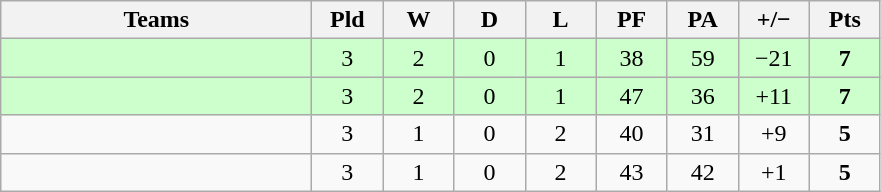<table class="wikitable" style="text-align: center;">
<tr>
<th width="200">Teams</th>
<th width="40">Pld</th>
<th width="40">W</th>
<th width="40">D</th>
<th width="40">L</th>
<th width="40">PF</th>
<th width="40">PA</th>
<th width="40">+/−</th>
<th width="40">Pts</th>
</tr>
<tr bgcolor=ccffcc>
<td align=left></td>
<td>3</td>
<td>2</td>
<td>0</td>
<td>1</td>
<td>38</td>
<td>59</td>
<td>−21</td>
<td><strong>7</strong></td>
</tr>
<tr bgcolor=ccffcc>
<td align=left></td>
<td>3</td>
<td>2</td>
<td>0</td>
<td>1</td>
<td>47</td>
<td>36</td>
<td>+11</td>
<td><strong>7</strong></td>
</tr>
<tr>
<td align=left></td>
<td>3</td>
<td>1</td>
<td>0</td>
<td>2</td>
<td>40</td>
<td>31</td>
<td>+9</td>
<td><strong>5</strong></td>
</tr>
<tr>
<td align=left></td>
<td>3</td>
<td>1</td>
<td>0</td>
<td>2</td>
<td>43</td>
<td>42</td>
<td>+1</td>
<td><strong>5</strong></td>
</tr>
</table>
